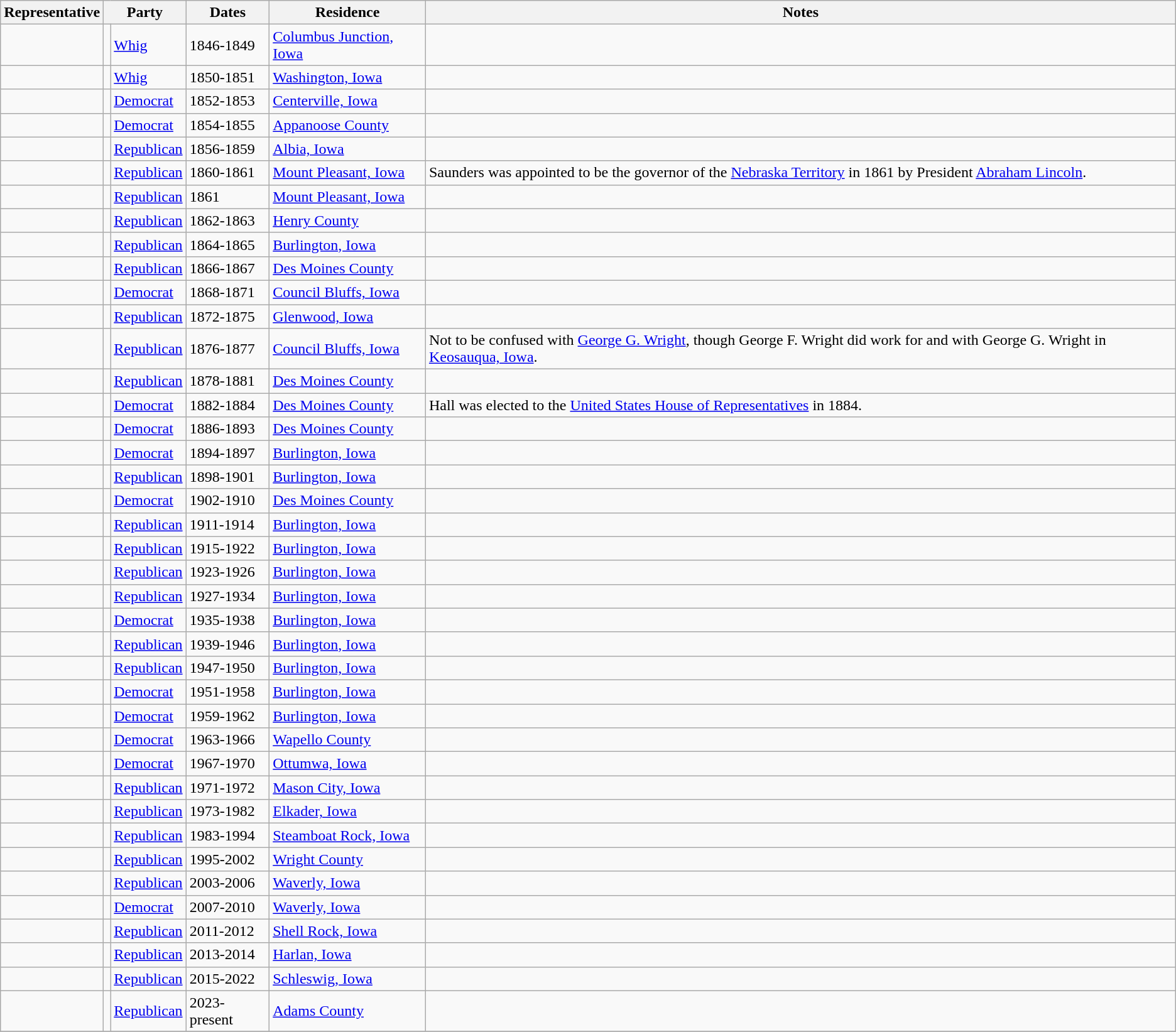<table class="sortable wikitable">
<tr valign=bottom>
<th>Representative</th>
<th colspan="2">Party</th>
<th>Dates</th>
<th>Residence</th>
<th>Notes</th>
</tr>
<tr>
<td></td>
<td bgcolor=></td>
<td><a href='#'>Whig</a></td>
<td>1846-1849</td>
<td><a href='#'>Columbus Junction, Iowa</a></td>
<td></td>
</tr>
<tr>
<td></td>
<td bgcolor=></td>
<td><a href='#'>Whig</a></td>
<td>1850-1851</td>
<td><a href='#'>Washington, Iowa</a></td>
<td></td>
</tr>
<tr>
<td></td>
<td bgcolor=></td>
<td><a href='#'>Democrat</a></td>
<td>1852-1853</td>
<td><a href='#'>Centerville, Iowa</a></td>
<td></td>
</tr>
<tr>
<td></td>
<td bgcolor=></td>
<td><a href='#'>Democrat</a></td>
<td>1854-1855</td>
<td><a href='#'>Appanoose County</a></td>
<td></td>
</tr>
<tr>
<td></td>
<td bgcolor=></td>
<td><a href='#'>Republican</a></td>
<td>1856-1859</td>
<td><a href='#'>Albia, Iowa</a></td>
<td></td>
</tr>
<tr>
<td></td>
<td bgcolor=></td>
<td><a href='#'>Republican</a></td>
<td>1860-1861</td>
<td><a href='#'>Mount Pleasant, Iowa</a></td>
<td>Saunders was appointed to be the governor of the <a href='#'>Nebraska Territory</a> in 1861 by President <a href='#'>Abraham Lincoln</a>.</td>
</tr>
<tr>
<td></td>
<td bgcolor=></td>
<td><a href='#'>Republican</a></td>
<td>1861</td>
<td><a href='#'>Mount Pleasant, Iowa</a></td>
<td></td>
</tr>
<tr>
<td></td>
<td bgcolor=></td>
<td><a href='#'>Republican</a></td>
<td>1862-1863</td>
<td><a href='#'>Henry County</a></td>
<td></td>
</tr>
<tr>
<td></td>
<td bgcolor=></td>
<td><a href='#'>Republican</a></td>
<td>1864-1865</td>
<td><a href='#'>Burlington, Iowa</a></td>
<td></td>
</tr>
<tr>
<td></td>
<td bgcolor=></td>
<td><a href='#'>Republican</a></td>
<td>1866-1867</td>
<td><a href='#'>Des Moines County</a></td>
<td></td>
</tr>
<tr>
<td></td>
<td bgcolor=></td>
<td><a href='#'>Democrat</a></td>
<td>1868-1871</td>
<td><a href='#'>Council Bluffs, Iowa</a></td>
<td></td>
</tr>
<tr>
<td></td>
<td bgcolor=></td>
<td><a href='#'>Republican</a></td>
<td>1872-1875</td>
<td><a href='#'>Glenwood, Iowa</a></td>
<td></td>
</tr>
<tr>
<td></td>
<td bgcolor=></td>
<td><a href='#'>Republican</a></td>
<td>1876-1877</td>
<td><a href='#'>Council Bluffs, Iowa</a></td>
<td>Not to be confused with <a href='#'>George G. Wright</a>, though George F. Wright did work for and with George G. Wright in <a href='#'>Keosauqua, Iowa</a>.</td>
</tr>
<tr>
<td></td>
<td bgcolor=></td>
<td><a href='#'>Republican</a></td>
<td>1878-1881</td>
<td><a href='#'>Des Moines County</a></td>
<td></td>
</tr>
<tr>
<td></td>
<td bgcolor=></td>
<td><a href='#'>Democrat</a></td>
<td>1882-1884</td>
<td><a href='#'>Des Moines County</a></td>
<td>Hall was elected to the <a href='#'>United States House of Representatives</a> in 1884.</td>
</tr>
<tr>
<td></td>
<td bgcolor=></td>
<td><a href='#'>Democrat</a></td>
<td>1886-1893</td>
<td><a href='#'>Des Moines County</a></td>
<td></td>
</tr>
<tr>
<td></td>
<td bgcolor=></td>
<td><a href='#'>Democrat</a></td>
<td>1894-1897</td>
<td><a href='#'>Burlington, Iowa</a></td>
<td></td>
</tr>
<tr>
<td></td>
<td bgcolor=></td>
<td><a href='#'>Republican</a></td>
<td>1898-1901</td>
<td><a href='#'>Burlington, Iowa</a></td>
<td></td>
</tr>
<tr>
<td></td>
<td bgcolor=></td>
<td><a href='#'>Democrat</a></td>
<td>1902-1910</td>
<td><a href='#'>Des Moines County</a></td>
<td></td>
</tr>
<tr>
<td></td>
<td bgcolor=></td>
<td><a href='#'>Republican</a></td>
<td>1911-1914</td>
<td><a href='#'>Burlington, Iowa</a></td>
<td></td>
</tr>
<tr>
<td></td>
<td bgcolor=></td>
<td><a href='#'>Republican</a></td>
<td>1915-1922</td>
<td><a href='#'>Burlington, Iowa</a></td>
<td></td>
</tr>
<tr>
<td></td>
<td bgcolor=></td>
<td><a href='#'>Republican</a></td>
<td>1923-1926</td>
<td><a href='#'>Burlington, Iowa</a></td>
<td></td>
</tr>
<tr>
<td></td>
<td bgcolor=></td>
<td><a href='#'>Republican</a></td>
<td>1927-1934</td>
<td><a href='#'>Burlington, Iowa</a></td>
<td></td>
</tr>
<tr>
<td></td>
<td bgcolor=></td>
<td><a href='#'>Democrat</a></td>
<td>1935-1938</td>
<td><a href='#'>Burlington, Iowa</a></td>
<td></td>
</tr>
<tr>
<td></td>
<td bgcolor=></td>
<td><a href='#'>Republican</a></td>
<td>1939-1946</td>
<td><a href='#'>Burlington, Iowa</a></td>
<td></td>
</tr>
<tr>
<td></td>
<td bgcolor=></td>
<td><a href='#'>Republican</a></td>
<td>1947-1950</td>
<td><a href='#'>Burlington, Iowa</a></td>
<td></td>
</tr>
<tr>
<td></td>
<td bgcolor=></td>
<td><a href='#'>Democrat</a></td>
<td>1951-1958</td>
<td><a href='#'>Burlington, Iowa</a></td>
<td></td>
</tr>
<tr>
<td></td>
<td bgcolor=></td>
<td><a href='#'>Democrat</a></td>
<td>1959-1962</td>
<td><a href='#'>Burlington, Iowa</a></td>
<td></td>
</tr>
<tr>
<td></td>
<td bgcolor=></td>
<td><a href='#'>Democrat</a></td>
<td>1963-1966</td>
<td><a href='#'>Wapello County</a></td>
<td></td>
</tr>
<tr>
<td></td>
<td bgcolor=></td>
<td><a href='#'>Democrat</a></td>
<td>1967-1970</td>
<td><a href='#'>Ottumwa, Iowa</a></td>
<td></td>
</tr>
<tr>
<td></td>
<td bgcolor=></td>
<td><a href='#'>Republican</a></td>
<td>1971-1972</td>
<td><a href='#'>Mason City, Iowa</a></td>
<td></td>
</tr>
<tr>
<td></td>
<td bgcolor=></td>
<td><a href='#'>Republican</a></td>
<td>1973-1982</td>
<td><a href='#'>Elkader, Iowa</a></td>
<td></td>
</tr>
<tr>
<td></td>
<td bgcolor=></td>
<td><a href='#'>Republican</a></td>
<td>1983-1994</td>
<td><a href='#'>Steamboat Rock, Iowa</a></td>
<td></td>
</tr>
<tr>
<td></td>
<td bgcolor=></td>
<td><a href='#'>Republican</a></td>
<td>1995-2002</td>
<td><a href='#'>Wright County</a></td>
<td></td>
</tr>
<tr>
<td></td>
<td bgcolor=></td>
<td><a href='#'>Republican</a></td>
<td>2003-2006</td>
<td><a href='#'>Waverly, Iowa</a></td>
<td></td>
</tr>
<tr>
<td></td>
<td bgcolor=></td>
<td><a href='#'>Democrat</a></td>
<td>2007-2010</td>
<td><a href='#'>Waverly, Iowa</a></td>
<td></td>
</tr>
<tr>
<td></td>
<td bgcolor=></td>
<td><a href='#'>Republican</a></td>
<td>2011-2012</td>
<td><a href='#'>Shell Rock, Iowa</a></td>
<td></td>
</tr>
<tr>
<td></td>
<td bgcolor=></td>
<td><a href='#'>Republican</a></td>
<td>2013-2014</td>
<td><a href='#'>Harlan, Iowa</a></td>
<td></td>
</tr>
<tr>
<td></td>
<td bgcolor=></td>
<td><a href='#'>Republican</a></td>
<td>2015-2022</td>
<td><a href='#'>Schleswig, Iowa</a></td>
<td></td>
</tr>
<tr>
<td></td>
<td bgcolor=></td>
<td><a href='#'>Republican</a></td>
<td>2023-present</td>
<td><a href='#'>Adams County</a></td>
<td></td>
</tr>
<tr>
</tr>
</table>
